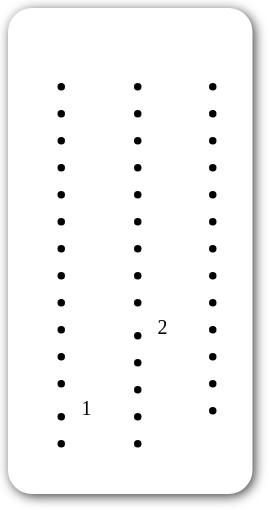<table style=" border-radius:1em; box-shadow: 0.1em 0.1em 0.5em rgba(0,0,0,0.75); background-color: white; border: 1px solid white; padding: 5px;">
<tr style="vertical-align:top;">
<td><br><ul><li></li><li></li><li></li><li></li><li></li><li></li><li></li><li></li><li></li><li></li><li></li><li></li><li><sup>1</sup></li><li></li></ul></td>
<td valign="top"><br><ul><li></li><li></li><li></li><li></li><li></li><li></li><li></li><li></li><li></li><li><sup>2</sup></li><li></li><li></li><li></li><li></li></ul></td>
<td valign="top"><br><ul><li></li><li></li><li></li><li></li><li></li><li></li><li></li><li></li><li></li><li></li><li></li><li></li><li></li></ul></td>
<td></td>
</tr>
</table>
